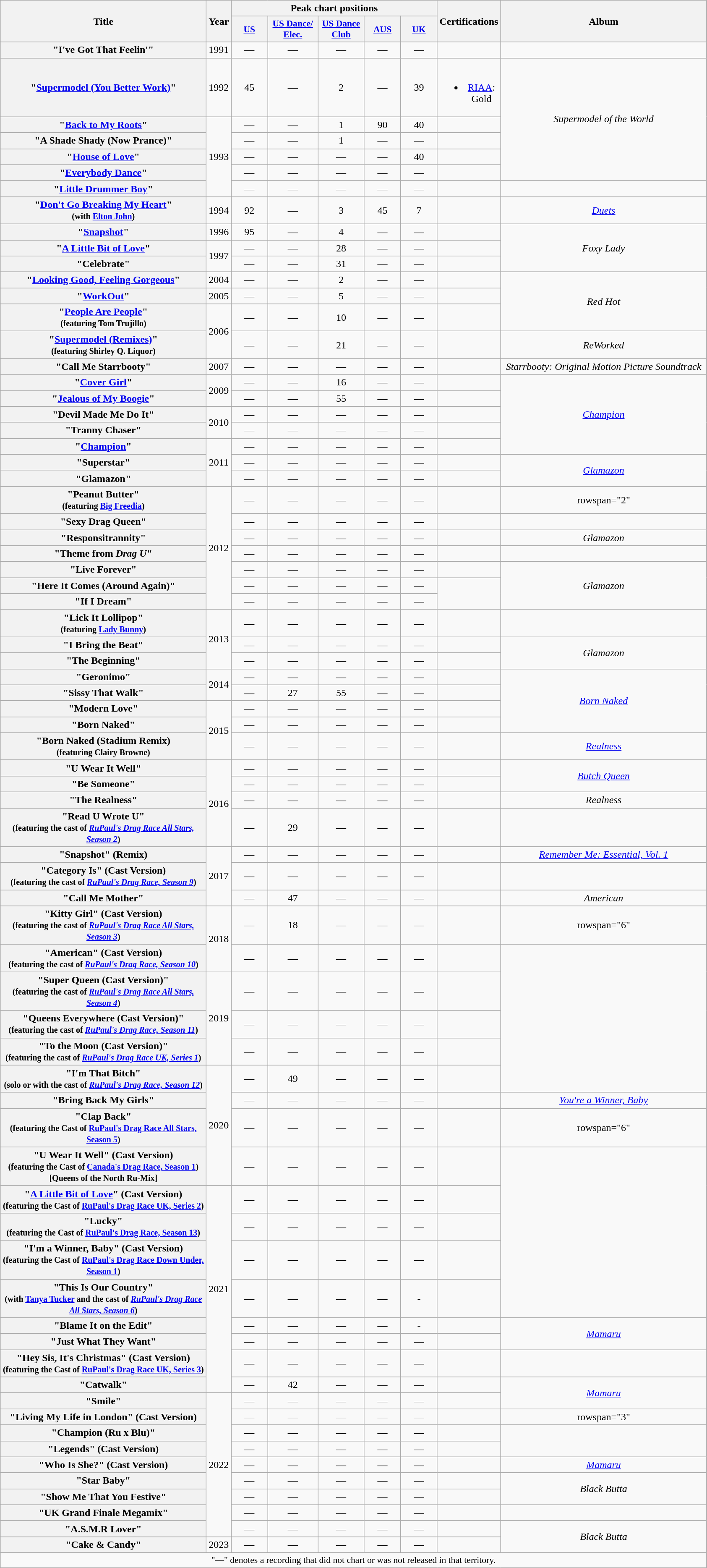<table class="wikitable plainrowheaders" style="text-align:center;">
<tr>
<th rowspan="2" style="width:20em;">Title</th>
<th rowspan="2" style="width:1em;">Year</th>
<th colspan="5" style="width:20em;">Peak chart positions</th>
<th rowspan="2" style="width:5em;">Certifications</th>
<th rowspan="2" style="width:20em;">Album</th>
</tr>
<tr>
<th scope="col" style="width:2em;font-size:90%;"><a href='#'>US</a><br></th>
<th scope="col" style="width:2em;font-size:90%;"><a href='#'>US Dance/<br>Elec.</a><br></th>
<th scope="col" style="width:2em;font-size:90%;"><a href='#'>US Dance<br>Club</a><br></th>
<th scope="col" style="width:2em;font-size:90%;"><a href='#'>AUS</a><br></th>
<th scope="col" style="width:2em;font-size:90%;"><a href='#'>UK</a><br></th>
</tr>
<tr>
<th scope="row">"I've Got That Feelin'"</th>
<td>1991</td>
<td>—</td>
<td>—</td>
<td>—</td>
<td>—</td>
<td>—</td>
<td></td>
<td></td>
</tr>
<tr>
<th scope="row">"<a href='#'>Supermodel (You Better Work)</a>"</th>
<td>1992</td>
<td>45</td>
<td>—</td>
<td>2</td>
<td>—</td>
<td>39</td>
<td><br><ul><li><a href='#'>RIAA</a>: Gold</li></ul></td>
<td rowspan="5"><em>Supermodel of the World</em></td>
</tr>
<tr>
<th scope="row">"<a href='#'>Back to My Roots</a>"</th>
<td rowspan="5">1993</td>
<td>—</td>
<td>—</td>
<td>1</td>
<td>90</td>
<td>40</td>
<td></td>
</tr>
<tr>
<th scope="row">"A Shade Shady (Now Prance)"</th>
<td>—</td>
<td>—</td>
<td>1</td>
<td>—</td>
<td>—</td>
<td></td>
</tr>
<tr>
<th scope="row">"<a href='#'>House of Love</a>"</th>
<td>—</td>
<td>—</td>
<td>—</td>
<td>—</td>
<td>40</td>
<td></td>
</tr>
<tr>
<th scope="row">"<a href='#'>Everybody Dance</a>"</th>
<td>—</td>
<td>—</td>
<td>—</td>
<td>—</td>
<td>—</td>
<td></td>
</tr>
<tr>
<th scope="row">"<a href='#'>Little Drummer Boy</a>"</th>
<td>—</td>
<td>—</td>
<td>—</td>
<td>—</td>
<td>—</td>
<td></td>
<td></td>
</tr>
<tr>
<th scope="row">"<a href='#'>Don't Go Breaking My Heart</a>" <br><small>(with <a href='#'>Elton John</a>)</small></th>
<td>1994</td>
<td>92</td>
<td>—</td>
<td>3</td>
<td>45</td>
<td>7</td>
<td></td>
<td><em><a href='#'>Duets</a></em></td>
</tr>
<tr>
<th scope="row">"<a href='#'>Snapshot</a>"</th>
<td>1996</td>
<td>95</td>
<td>—</td>
<td>4</td>
<td>—</td>
<td>—</td>
<td></td>
<td rowspan="3"><em>Foxy Lady</em></td>
</tr>
<tr>
<th scope="row">"<a href='#'>A Little Bit of Love</a>"</th>
<td rowspan="2">1997</td>
<td>—</td>
<td>—</td>
<td>28</td>
<td>—</td>
<td>—</td>
<td></td>
</tr>
<tr>
<th scope="row">"Celebrate"</th>
<td>—</td>
<td>—</td>
<td>31</td>
<td>—</td>
<td>—</td>
<td></td>
</tr>
<tr>
<th scope="row">"<a href='#'>Looking Good, Feeling Gorgeous</a>"</th>
<td>2004</td>
<td>—</td>
<td>—</td>
<td>2</td>
<td>—</td>
<td>—</td>
<td></td>
<td rowspan="3"><em>Red Hot</em></td>
</tr>
<tr>
<th scope="row">"<a href='#'>WorkOut</a>"</th>
<td>2005</td>
<td>—</td>
<td>—</td>
<td>5</td>
<td>—</td>
<td>—</td>
<td></td>
</tr>
<tr>
<th scope="row">"<a href='#'>People Are People</a>"<br><small>(featuring Tom Trujillo)</small></th>
<td rowspan="2">2006</td>
<td>—</td>
<td>—</td>
<td>10</td>
<td>—</td>
<td>—</td>
<td></td>
</tr>
<tr>
<th scope="row">"<a href='#'>Supermodel (Remixes)</a>"<br><small>(featuring Shirley Q. Liquor)</small></th>
<td>—</td>
<td>—</td>
<td>21</td>
<td>—</td>
<td>—</td>
<td></td>
<td><em>ReWorked</em></td>
</tr>
<tr>
<th scope="row">"Call Me Starrbooty"</th>
<td>2007</td>
<td>—</td>
<td>—</td>
<td>—</td>
<td>—</td>
<td>—</td>
<td></td>
<td><em>Starrbooty: Original Motion Picture Soundtrack</em></td>
</tr>
<tr>
<th scope="row">"<a href='#'>Cover Girl</a>"</th>
<td rowspan="2">2009</td>
<td>—</td>
<td>—</td>
<td>16</td>
<td>—</td>
<td>—</td>
<td></td>
<td rowspan="5"><em><a href='#'>Champion</a></em></td>
</tr>
<tr>
<th scope="row">"<a href='#'>Jealous of My Boogie</a>"</th>
<td>—</td>
<td>—</td>
<td>55</td>
<td>—</td>
<td>—</td>
<td></td>
</tr>
<tr>
<th scope="row">"Devil Made Me Do It"</th>
<td rowspan="2">2010</td>
<td>—</td>
<td>—</td>
<td>—</td>
<td>—</td>
<td>—</td>
<td></td>
</tr>
<tr>
<th scope="row">"Tranny Chaser"</th>
<td>—</td>
<td>—</td>
<td>—</td>
<td>—</td>
<td>—</td>
<td></td>
</tr>
<tr>
<th scope="row">"<a href='#'>Champion</a>"</th>
<td rowspan="3">2011</td>
<td>—</td>
<td>—</td>
<td>—</td>
<td>—</td>
<td>—</td>
<td></td>
</tr>
<tr>
<th scope="row">"Superstar"</th>
<td>—</td>
<td>—</td>
<td>—</td>
<td>—</td>
<td>—</td>
<td></td>
<td rowspan="2"><em><a href='#'>Glamazon</a></em></td>
</tr>
<tr>
<th scope="row">"Glamazon"</th>
<td>—</td>
<td>—</td>
<td>—</td>
<td>—</td>
<td>—</td>
<td></td>
</tr>
<tr>
<th scope="row">"Peanut Butter"<br><small>(featuring <a href='#'>Big Freedia</a>)</small></th>
<td rowspan="7">2012</td>
<td>—</td>
<td>—</td>
<td>—</td>
<td>—</td>
<td>—</td>
<td></td>
<td>rowspan="2" </td>
</tr>
<tr>
<th scope="row">"Sexy Drag Queen"</th>
<td>—</td>
<td>—</td>
<td>—</td>
<td>—</td>
<td>—</td>
<td></td>
</tr>
<tr>
<th scope="row">"Responsitrannity"</th>
<td>—</td>
<td>—</td>
<td>—</td>
<td>—</td>
<td>—</td>
<td></td>
<td><em>Glamazon</em></td>
</tr>
<tr>
<th scope="row">"Theme from <em>Drag U</em>"</th>
<td>—</td>
<td>—</td>
<td>—</td>
<td>—</td>
<td>—</td>
<td></td>
<td></td>
</tr>
<tr>
<th scope="row">"Live Forever"</th>
<td>—</td>
<td>—</td>
<td>—</td>
<td>—</td>
<td>—</td>
<td></td>
<td rowspan="3"><em>Glamazon</em></td>
</tr>
<tr>
<th scope="row">"Here It Comes (Around Again)"</th>
<td>—</td>
<td>—</td>
<td>—</td>
<td>—</td>
<td>—</td>
</tr>
<tr>
<th scope="row">"If I Dream"</th>
<td>—</td>
<td>—</td>
<td>—</td>
<td>—</td>
<td>—</td>
</tr>
<tr>
<th scope="row">"Lick It Lollipop"<br><small>(featuring <a href='#'>Lady Bunny</a>)</small></th>
<td rowspan="3">2013</td>
<td>—</td>
<td>—</td>
<td>—</td>
<td>—</td>
<td>—</td>
<td></td>
<td></td>
</tr>
<tr>
<th scope="row">"I Bring the Beat"</th>
<td>—</td>
<td>—</td>
<td>—</td>
<td>—</td>
<td>—</td>
<td></td>
<td rowspan="2"><em>Glamazon</em></td>
</tr>
<tr>
<th scope="row">"The Beginning"</th>
<td>—</td>
<td>—</td>
<td>—</td>
<td>—</td>
<td>—</td>
<td></td>
</tr>
<tr>
<th scope="row">"Geronimo"</th>
<td rowspan="2">2014</td>
<td>—</td>
<td>—</td>
<td>—</td>
<td>—</td>
<td>—</td>
<td></td>
<td rowspan="4"><em><a href='#'>Born Naked</a></em></td>
</tr>
<tr>
<th scope="row">"Sissy That Walk"</th>
<td>—</td>
<td>27</td>
<td>55</td>
<td>—</td>
<td>—</td>
<td></td>
</tr>
<tr>
<th scope="row">"Modern Love"</th>
<td rowspan="3">2015</td>
<td>—</td>
<td>—</td>
<td>—</td>
<td>—</td>
<td>—</td>
<td></td>
</tr>
<tr>
<th scope="row">"Born Naked"</th>
<td>—</td>
<td>—</td>
<td>—</td>
<td>—</td>
<td>—</td>
<td></td>
</tr>
<tr>
<th scope="row">"Born Naked (Stadium Remix)<br><small>(featuring Clairy Browne)</small></th>
<td>—</td>
<td>—</td>
<td>—</td>
<td>—</td>
<td>—</td>
<td></td>
<td><em><a href='#'>Realness</a></em></td>
</tr>
<tr>
<th scope="row">"U Wear It Well"</th>
<td rowspan="4">2016</td>
<td>—</td>
<td>—</td>
<td>—</td>
<td>—</td>
<td>—</td>
<td></td>
<td rowspan="2"><em><a href='#'>Butch Queen</a></em></td>
</tr>
<tr>
<th scope="row">"Be Someone"</th>
<td>—</td>
<td>—</td>
<td>—</td>
<td>—</td>
<td>—</td>
<td></td>
</tr>
<tr>
<th scope="row">"The Realness"</th>
<td>—</td>
<td>—</td>
<td>—</td>
<td>—</td>
<td>—</td>
<td></td>
<td><em>Realness</em></td>
</tr>
<tr>
<th scope="row">"Read U Wrote U"<br><small>(featuring the cast of <em><a href='#'>RuPaul's Drag Race All Stars, Season 2</a></em>)</small></th>
<td>—</td>
<td>29</td>
<td>—</td>
<td>—</td>
<td>—</td>
<td></td>
<td></td>
</tr>
<tr>
<th scope="row">"Snapshot" (Remix)</th>
<td rowspan="3">2017</td>
<td>—</td>
<td>—</td>
<td>—</td>
<td>—</td>
<td>—</td>
<td></td>
<td><em><a href='#'>Remember Me: Essential, Vol. 1</a></em></td>
</tr>
<tr>
<th scope="row">"Category Is" (Cast Version)<br><small>(featuring the cast of <em><a href='#'>RuPaul's Drag Race, Season 9</a></em>)</small></th>
<td>—</td>
<td>—</td>
<td>—</td>
<td>—</td>
<td>—</td>
<td></td>
<td></td>
</tr>
<tr>
<th scope="row">"Call Me Mother"</th>
<td>—</td>
<td>47</td>
<td>—</td>
<td>—</td>
<td>—</td>
<td></td>
<td><em>American</em></td>
</tr>
<tr>
<th scope="row">"Kitty Girl" (Cast Version)<br><small>(featuring the cast of <em><a href='#'>RuPaul's Drag Race All Stars, Season 3</a></em>)</small></th>
<td rowspan="2">2018</td>
<td>—</td>
<td>18</td>
<td>—</td>
<td>—</td>
<td>—</td>
<td></td>
<td>rowspan="6" </td>
</tr>
<tr>
<th scope="row">"American" (Cast Version)<br><small>(featuring the cast of <em><a href='#'>RuPaul's Drag Race, Season 10</a></em>)</small></th>
<td>—</td>
<td>—</td>
<td>—</td>
<td>—</td>
<td>—</td>
<td></td>
</tr>
<tr>
<th scope="row">"Super Queen (Cast Version)" <br><small>(featuring the cast of <em><a href='#'>RuPaul's Drag Race All Stars, Season 4</a></em>)</small></th>
<td rowspan="3">2019</td>
<td>—</td>
<td>—</td>
<td>—</td>
<td>—</td>
<td>—</td>
<td></td>
</tr>
<tr>
<th scope="row">"Queens Everywhere (Cast Version)"<br><small>(featuring the cast of <em><a href='#'>RuPaul's Drag Race, Season 11</a></em>)</small></th>
<td>—</td>
<td>—</td>
<td>—</td>
<td>—</td>
<td>—</td>
<td></td>
</tr>
<tr>
<th scope="row">"To the Moon (Cast Version)" <br><small>(featuring the cast of <em><a href='#'>RuPaul's Drag Race UK, Series 1</a></em>)</small></th>
<td>—</td>
<td>—</td>
<td>—</td>
<td>—</td>
<td>—</td>
<td></td>
</tr>
<tr>
<th scope="row">"I'm That Bitch" <br><small>(solo or with the cast of <em><a href='#'>RuPaul's Drag Race, Season 12</a></em>)</small></th>
<td rowspan="4">2020</td>
<td>—</td>
<td>49</td>
<td>—</td>
<td>—</td>
<td>—</td>
<td></td>
</tr>
<tr>
<th scope="row">"Bring Back My Girls"</th>
<td>—</td>
<td>—</td>
<td>—</td>
<td>—</td>
<td>—</td>
<td></td>
<td><em><a href='#'>You're a Winner, Baby</a></em></td>
</tr>
<tr>
<th scope="row">"Clap Back"<br><small>(featuring the Cast of <a href='#'>RuPaul's Drag Race All Stars, Season 5</a>)</small></th>
<td>—</td>
<td>—</td>
<td>—</td>
<td>—</td>
<td>—</td>
<td></td>
<td>rowspan="6" </td>
</tr>
<tr>
<th scope="row">"U Wear It Well" (Cast Version)<br><small>(featuring the Cast of <a href='#'>Canada's Drag Race, Season 1</a>) [Queens of the North Ru-Mix]</small></th>
<td>—</td>
<td>—</td>
<td>—</td>
<td>—</td>
<td>—</td>
<td></td>
</tr>
<tr>
<th scope="row">"<a href='#'>A Little Bit of Love</a>" (Cast Version)<br><small>(featuring the Cast of <a href='#'>RuPaul's Drag Race UK, Series 2</a>)</small></th>
<td rowspan="8">2021</td>
<td>—</td>
<td>—</td>
<td>—</td>
<td>—</td>
<td>—</td>
<td></td>
</tr>
<tr>
<th scope="row">"Lucky"<br><small>(featuring the Cast of <a href='#'>RuPaul's Drag Race, Season 13</a>)</small></th>
<td>—</td>
<td>—</td>
<td>—</td>
<td>—</td>
<td>—</td>
<td></td>
</tr>
<tr>
<th scope="row">"I'm a Winner, Baby" (Cast Version)<br><small>(featuring the Cast of <a href='#'>RuPaul's Drag Race Down Under, Season 1</a>)</small></th>
<td>—</td>
<td>—</td>
<td>—</td>
<td>—</td>
<td>—</td>
<td></td>
</tr>
<tr>
<th scope="row">"This Is Our Country"<br><small>(with <a href='#'>Tanya Tucker</a> and the cast of <em><a href='#'>RuPaul's Drag Race All Stars, Season 6</a></em>)</small></th>
<td>—</td>
<td>—</td>
<td>—</td>
<td>—</td>
<td>-</td>
<td></td>
</tr>
<tr>
<th scope="row">"Blame It on the Edit"<br></th>
<td>—</td>
<td>—</td>
<td>—</td>
<td>—</td>
<td>-</td>
<td></td>
<td rowspan="2"><em><a href='#'>Mamaru</a></em></td>
</tr>
<tr>
<th scope="row">"Just What They Want"</th>
<td>—</td>
<td>—</td>
<td>—</td>
<td>—</td>
<td>—</td>
<td></td>
</tr>
<tr>
<th scope="row">"Hey Sis, It's Christmas" (Cast Version)<br><small>(featuring the Cast of <a href='#'>RuPaul's Drag Race UK, Series 3</a>)</small></th>
<td>—</td>
<td>—</td>
<td>—</td>
<td>—</td>
<td>—</td>
<td></td>
<td></td>
</tr>
<tr>
<th scope="row">"Catwalk"<br></th>
<td>—</td>
<td>42</td>
<td>—</td>
<td>—</td>
<td>—</td>
<td></td>
<td rowspan="2"><em><a href='#'>Mamaru</a></em></td>
</tr>
<tr>
<th scope="row">"Smile"</th>
<td rowspan="9">2022</td>
<td>—</td>
<td>—</td>
<td>—</td>
<td>—</td>
<td>—</td>
<td></td>
</tr>
<tr>
<th scope="row">"Living My Life in London" (Cast Version)<br></th>
<td>—</td>
<td>—</td>
<td>—</td>
<td>—</td>
<td>—</td>
<td></td>
<td>rowspan="3" </td>
</tr>
<tr>
<th scope="row">"Champion (Ru x Blu)"<br></th>
<td>—</td>
<td>—</td>
<td>—</td>
<td>—</td>
<td>—</td>
<td></td>
</tr>
<tr>
<th scope="row">"Legends" (Cast Version)<br></th>
<td>—</td>
<td>—</td>
<td>—</td>
<td>—</td>
<td>—</td>
<td></td>
</tr>
<tr>
<th scope="row">"Who Is She?" (Cast Version)<br></th>
<td>—</td>
<td>—</td>
<td>—</td>
<td>—</td>
<td>—</td>
<td></td>
<td><em><a href='#'>Mamaru</a></em></td>
</tr>
<tr>
<th scope="row">"Star Baby"</th>
<td>—</td>
<td>—</td>
<td>—</td>
<td>—</td>
<td>—</td>
<td></td>
<td rowspan="2"><em>Black Butta</em></td>
</tr>
<tr>
<th scope="row">"Show Me That You Festive"</th>
<td>—</td>
<td>—</td>
<td>—</td>
<td>—</td>
<td>—</td>
<td></td>
</tr>
<tr>
<th scope="row">"UK Grand Finale Megamix"<br></th>
<td>—</td>
<td>—</td>
<td>—</td>
<td>—</td>
<td>—</td>
<td></td>
<td></td>
</tr>
<tr>
<th scope="row">"A.S.M.R Lover"<br></th>
<td>—</td>
<td>—</td>
<td>—</td>
<td>—</td>
<td>—</td>
<td></td>
<td rowspan="2"><em>Black Butta</em></td>
</tr>
<tr>
<th scope="row">"Cake & Candy"</th>
<td>2023</td>
<td>—</td>
<td>—</td>
<td>—</td>
<td>—</td>
<td>—</td>
<td></td>
</tr>
<tr>
<td colspan="10" style="font-size:90%">"—" denotes a recording that did not chart or was not released in that territory.</td>
</tr>
</table>
